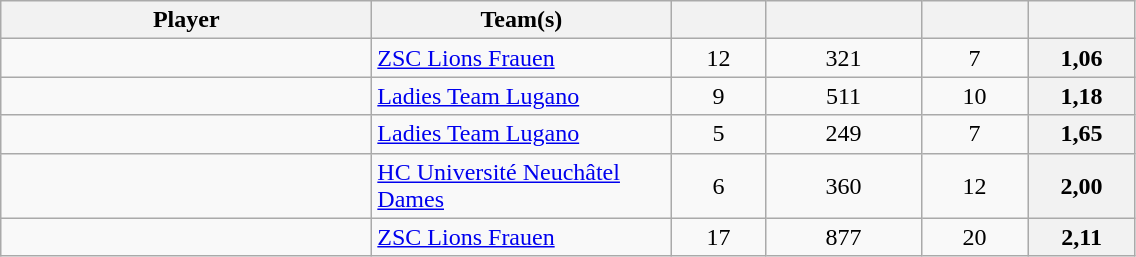<table class="wikitable sortable" style="text-align: center">
<tr>
<th style="width: 15em;">Player</th>
<th style="width: 12em;">Team(s)</th>
<th style="width: 3.5em;"></th>
<th style="width: 6em;"></th>
<th style="width: 4em;"></th>
<th style="width: 4em;"></th>
</tr>
<tr>
<td style="text-align:left;"> </td>
<td style="text-align:left;"><a href='#'>ZSC Lions Frauen</a></td>
<td>12</td>
<td>321</td>
<td>7</td>
<th>1,06</th>
</tr>
<tr>
<td style="text-align:left;"> </td>
<td style="text-align:left;"><a href='#'>Ladies Team Lugano</a></td>
<td>9</td>
<td>511</td>
<td>10</td>
<th>1,18</th>
</tr>
<tr>
<td style="text-align:left;"> </td>
<td style="text-align:left;"><a href='#'>Ladies Team Lugano</a></td>
<td>5</td>
<td>249</td>
<td>7</td>
<th>1,65</th>
</tr>
<tr>
<td style="text-align:left;"> </td>
<td style="text-align:left;"><a href='#'>HC Université Neuchâtel Dames</a></td>
<td>6</td>
<td>360</td>
<td>12</td>
<th>2,00</th>
</tr>
<tr>
<td style="text-align:left;"> </td>
<td style="text-align:left;"><a href='#'>ZSC Lions Frauen</a></td>
<td>17</td>
<td>877</td>
<td>20</td>
<th>2,11</th>
</tr>
</table>
